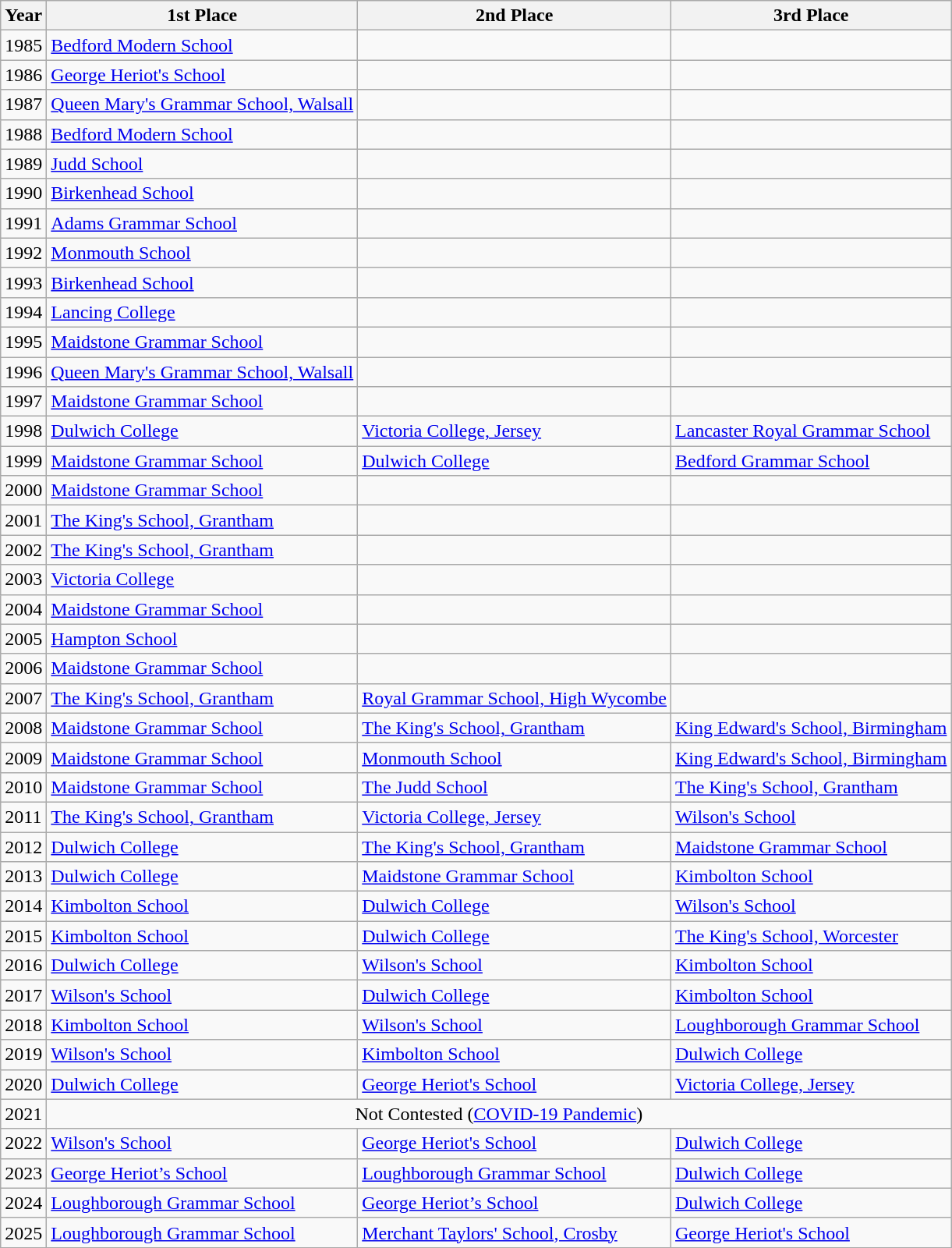<table class="wikitable">
<tr>
<th>Year</th>
<th>1st Place</th>
<th>2nd Place</th>
<th>3rd Place</th>
</tr>
<tr>
<td>1985</td>
<td><a href='#'>Bedford Modern School</a></td>
<td></td>
<td></td>
</tr>
<tr>
<td>1986</td>
<td><a href='#'>George Heriot's School</a></td>
<td></td>
<td></td>
</tr>
<tr>
<td>1987</td>
<td><a href='#'>Queen Mary's Grammar School, Walsall</a></td>
<td></td>
<td></td>
</tr>
<tr>
<td>1988</td>
<td><a href='#'>Bedford Modern School</a></td>
<td></td>
<td></td>
</tr>
<tr>
<td>1989</td>
<td><a href='#'>Judd School</a></td>
<td></td>
<td></td>
</tr>
<tr>
<td>1990</td>
<td><a href='#'>Birkenhead School</a></td>
<td></td>
<td></td>
</tr>
<tr>
<td>1991</td>
<td><a href='#'>Adams Grammar School</a></td>
<td></td>
<td></td>
</tr>
<tr>
<td>1992</td>
<td><a href='#'>Monmouth School</a></td>
<td></td>
<td></td>
</tr>
<tr>
<td>1993</td>
<td><a href='#'>Birkenhead School</a></td>
<td></td>
<td></td>
</tr>
<tr>
<td>1994</td>
<td><a href='#'>Lancing College</a></td>
<td></td>
<td></td>
</tr>
<tr>
<td>1995</td>
<td><a href='#'>Maidstone Grammar School</a></td>
<td></td>
<td></td>
</tr>
<tr>
<td>1996</td>
<td><a href='#'>Queen Mary's Grammar School, Walsall</a></td>
<td></td>
<td></td>
</tr>
<tr>
<td>1997</td>
<td><a href='#'>Maidstone Grammar School</a></td>
<td></td>
<td></td>
</tr>
<tr>
<td>1998</td>
<td><a href='#'>Dulwich College</a></td>
<td><a href='#'>Victoria College, Jersey</a></td>
<td><a href='#'>Lancaster Royal Grammar School</a></td>
</tr>
<tr>
<td>1999</td>
<td><a href='#'>Maidstone Grammar School</a></td>
<td><a href='#'>Dulwich College</a></td>
<td><a href='#'>Bedford Grammar School</a></td>
</tr>
<tr>
<td>2000</td>
<td><a href='#'>Maidstone Grammar School</a></td>
<td></td>
<td></td>
</tr>
<tr>
<td>2001</td>
<td><a href='#'>The King's School, Grantham</a></td>
<td></td>
<td></td>
</tr>
<tr>
<td>2002</td>
<td><a href='#'>The King's School, Grantham</a></td>
<td></td>
<td></td>
</tr>
<tr>
<td>2003</td>
<td><a href='#'>Victoria College</a></td>
<td></td>
<td></td>
</tr>
<tr>
<td>2004</td>
<td><a href='#'>Maidstone Grammar School</a></td>
<td></td>
<td></td>
</tr>
<tr>
<td>2005</td>
<td><a href='#'>Hampton School</a></td>
<td></td>
<td></td>
</tr>
<tr>
<td>2006</td>
<td><a href='#'>Maidstone Grammar School</a></td>
<td></td>
<td></td>
</tr>
<tr>
<td>2007</td>
<td><a href='#'>The King's School, Grantham</a></td>
<td><a href='#'>Royal Grammar School, High Wycombe</a></td>
<td></td>
</tr>
<tr>
<td>2008</td>
<td><a href='#'>Maidstone Grammar School</a></td>
<td><a href='#'>The King's School, Grantham</a></td>
<td><a href='#'>King Edward's School, Birmingham</a></td>
</tr>
<tr>
<td>2009</td>
<td><a href='#'>Maidstone Grammar School</a></td>
<td><a href='#'>Monmouth School</a></td>
<td><a href='#'>King Edward's School, Birmingham</a></td>
</tr>
<tr>
<td>2010</td>
<td><a href='#'>Maidstone Grammar School</a></td>
<td><a href='#'>The Judd School</a></td>
<td><a href='#'>The King's School, Grantham</a></td>
</tr>
<tr>
<td>2011</td>
<td><a href='#'>The King's School, Grantham</a></td>
<td><a href='#'>Victoria College, Jersey</a></td>
<td><a href='#'>Wilson's School</a></td>
</tr>
<tr>
<td>2012</td>
<td><a href='#'>Dulwich College</a></td>
<td><a href='#'>The King's School, Grantham</a></td>
<td><a href='#'>Maidstone Grammar School</a></td>
</tr>
<tr>
<td>2013</td>
<td><a href='#'>Dulwich College</a></td>
<td><a href='#'>Maidstone Grammar School</a></td>
<td><a href='#'>Kimbolton School</a></td>
</tr>
<tr>
<td>2014</td>
<td><a href='#'>Kimbolton School</a></td>
<td><a href='#'>Dulwich College</a></td>
<td><a href='#'>Wilson's School</a></td>
</tr>
<tr>
<td>2015</td>
<td><a href='#'>Kimbolton School</a></td>
<td><a href='#'>Dulwich College</a></td>
<td><a href='#'>The King's School, Worcester</a></td>
</tr>
<tr>
<td>2016</td>
<td><a href='#'>Dulwich College</a></td>
<td><a href='#'>Wilson's School</a></td>
<td><a href='#'>Kimbolton School</a></td>
</tr>
<tr>
<td>2017</td>
<td><a href='#'>Wilson's School</a></td>
<td><a href='#'>Dulwich College</a></td>
<td><a href='#'>Kimbolton School</a></td>
</tr>
<tr>
<td>2018</td>
<td><a href='#'>Kimbolton School</a></td>
<td><a href='#'>Wilson's School</a></td>
<td><a href='#'>Loughborough Grammar School</a></td>
</tr>
<tr>
<td>2019</td>
<td><a href='#'>Wilson's School</a></td>
<td><a href='#'>Kimbolton School</a></td>
<td><a href='#'>Dulwich College</a></td>
</tr>
<tr>
<td>2020</td>
<td><a href='#'>Dulwich College</a></td>
<td><a href='#'>George Heriot's School</a></td>
<td><a href='#'>Victoria College, Jersey</a></td>
</tr>
<tr>
<td>2021</td>
<td colspan="3" align="center">Not Contested (<a href='#'>COVID-19 Pandemic</a>)</td>
</tr>
<tr>
<td>2022</td>
<td><a href='#'>Wilson's School</a></td>
<td><a href='#'>George Heriot's School</a></td>
<td><a href='#'>Dulwich College</a></td>
</tr>
<tr>
<td>2023</td>
<td><a href='#'>George Heriot’s School</a></td>
<td><a href='#'>Loughborough Grammar School</a></td>
<td><a href='#'>Dulwich College</a></td>
</tr>
<tr>
<td>2024</td>
<td><a href='#'>Loughborough Grammar School</a></td>
<td><a href='#'>George Heriot’s School</a></td>
<td><a href='#'>Dulwich College</a></td>
</tr>
<tr>
<td>2025</td>
<td><a href='#'>Loughborough Grammar School</a></td>
<td><a href='#'>Merchant Taylors' School, Crosby</a></td>
<td><a href='#'>George Heriot's School</a></td>
</tr>
</table>
